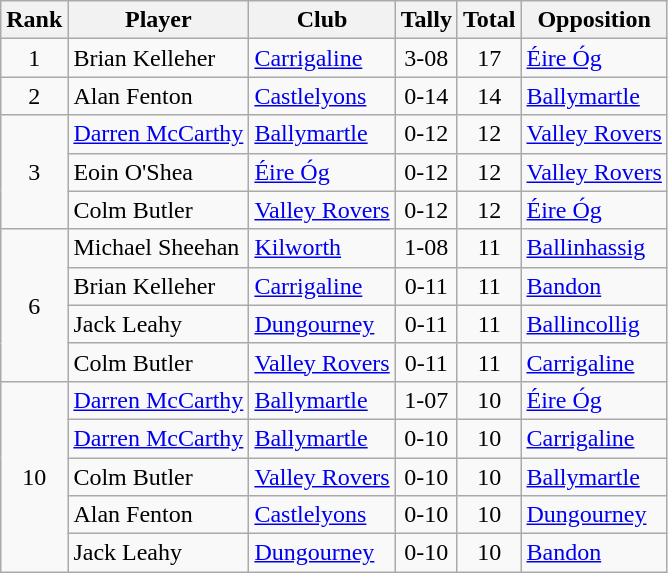<table class="wikitable">
<tr>
<th>Rank</th>
<th>Player</th>
<th>Club</th>
<th>Tally</th>
<th>Total</th>
<th>Opposition</th>
</tr>
<tr>
<td rowspan="1" style="text-align:center;">1</td>
<td>Brian Kelleher</td>
<td><a href='#'>Carrigaline</a></td>
<td align=center>3-08</td>
<td align=center>17</td>
<td><a href='#'>Éire Óg</a></td>
</tr>
<tr>
<td rowspan="1" style="text-align:center;">2</td>
<td>Alan Fenton</td>
<td><a href='#'>Castlelyons</a></td>
<td align=center>0-14</td>
<td align=center>14</td>
<td><a href='#'>Ballymartle</a></td>
</tr>
<tr>
<td rowspan="3" style="text-align:center;">3</td>
<td><a href='#'>Darren McCarthy</a></td>
<td><a href='#'>Ballymartle</a></td>
<td align=center>0-12</td>
<td align=center>12</td>
<td><a href='#'>Valley Rovers</a></td>
</tr>
<tr>
<td>Eoin O'Shea</td>
<td><a href='#'>Éire Óg</a></td>
<td align=center>0-12</td>
<td align=center>12</td>
<td><a href='#'>Valley Rovers</a></td>
</tr>
<tr>
<td>Colm Butler</td>
<td><a href='#'>Valley Rovers</a></td>
<td align=center>0-12</td>
<td align=center>12</td>
<td><a href='#'>Éire Óg</a></td>
</tr>
<tr>
<td rowspan="4" style="text-align:center;">6</td>
<td>Michael Sheehan</td>
<td><a href='#'>Kilworth</a></td>
<td align=center>1-08</td>
<td align=center>11</td>
<td><a href='#'>Ballinhassig</a></td>
</tr>
<tr>
<td>Brian Kelleher</td>
<td><a href='#'>Carrigaline</a></td>
<td align=center>0-11</td>
<td align=center>11</td>
<td><a href='#'>Bandon</a></td>
</tr>
<tr>
<td>Jack Leahy</td>
<td><a href='#'>Dungourney</a></td>
<td align=center>0-11</td>
<td align=center>11</td>
<td><a href='#'>Ballincollig</a></td>
</tr>
<tr>
<td>Colm Butler</td>
<td><a href='#'>Valley Rovers</a></td>
<td align=center>0-11</td>
<td align=center>11</td>
<td><a href='#'>Carrigaline</a></td>
</tr>
<tr>
<td rowspan="5" style="text-align:center;">10</td>
<td><a href='#'>Darren McCarthy</a></td>
<td><a href='#'>Ballymartle</a></td>
<td align=center>1-07</td>
<td align=center>10</td>
<td><a href='#'>Éire Óg</a></td>
</tr>
<tr>
<td><a href='#'>Darren McCarthy</a></td>
<td><a href='#'>Ballymartle</a></td>
<td align=center>0-10</td>
<td align=center>10</td>
<td><a href='#'>Carrigaline</a></td>
</tr>
<tr>
<td>Colm Butler</td>
<td><a href='#'>Valley Rovers</a></td>
<td align=center>0-10</td>
<td align=center>10</td>
<td><a href='#'>Ballymartle</a></td>
</tr>
<tr>
<td>Alan Fenton</td>
<td><a href='#'>Castlelyons</a></td>
<td align=center>0-10</td>
<td align=center>10</td>
<td><a href='#'>Dungourney</a></td>
</tr>
<tr>
<td>Jack Leahy</td>
<td><a href='#'>Dungourney</a></td>
<td align=center>0-10</td>
<td align=center>10</td>
<td><a href='#'>Bandon</a></td>
</tr>
</table>
